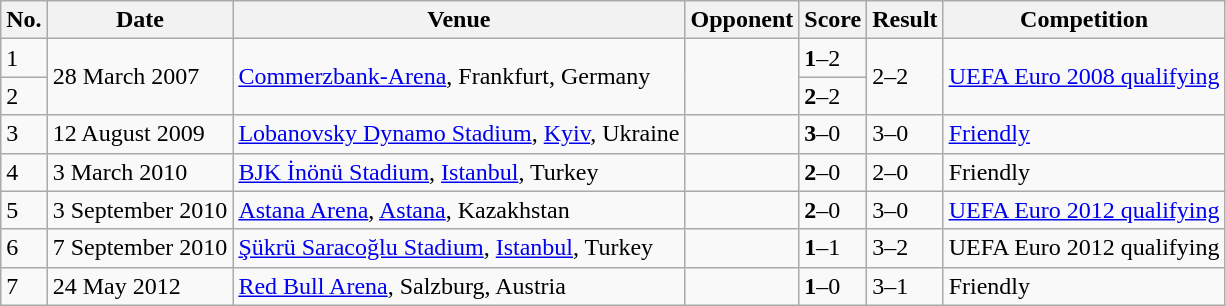<table class="wikitable sortable">
<tr>
<th>No.</th>
<th>Date</th>
<th>Venue</th>
<th>Opponent</th>
<th>Score</th>
<th>Result</th>
<th>Competition</th>
</tr>
<tr>
<td>1</td>
<td rowspan="2">28 March 2007</td>
<td rowspan="2"><a href='#'>Commerzbank-Arena</a>, Frankfurt, Germany</td>
<td rowspan="2"></td>
<td><strong>1</strong>–2</td>
<td rowspan="2">2–2</td>
<td rowspan="2"><a href='#'>UEFA Euro 2008 qualifying</a></td>
</tr>
<tr>
<td>2</td>
<td><strong>2</strong>–2</td>
</tr>
<tr>
<td>3</td>
<td>12 August 2009</td>
<td><a href='#'>Lobanovsky Dynamo Stadium</a>, <a href='#'>Kyiv</a>, Ukraine</td>
<td></td>
<td><strong>3</strong>–0</td>
<td>3–0</td>
<td><a href='#'>Friendly</a></td>
</tr>
<tr>
<td>4</td>
<td>3 March 2010</td>
<td><a href='#'>BJK İnönü Stadium</a>, <a href='#'>Istanbul</a>, Turkey</td>
<td></td>
<td><strong>2</strong>–0</td>
<td>2–0</td>
<td>Friendly</td>
</tr>
<tr>
<td>5</td>
<td>3 September 2010</td>
<td><a href='#'>Astana Arena</a>, <a href='#'>Astana</a>, Kazakhstan</td>
<td></td>
<td><strong>2</strong>–0</td>
<td>3–0</td>
<td><a href='#'>UEFA Euro 2012 qualifying</a></td>
</tr>
<tr>
<td>6</td>
<td>7 September 2010</td>
<td><a href='#'>Şükrü Saracoğlu Stadium</a>, <a href='#'>Istanbul</a>, Turkey</td>
<td></td>
<td><strong>1</strong>–1</td>
<td>3–2</td>
<td>UEFA Euro 2012 qualifying</td>
</tr>
<tr>
<td>7</td>
<td>24 May 2012</td>
<td><a href='#'>Red Bull Arena</a>, Salzburg, Austria</td>
<td></td>
<td><strong>1</strong>–0</td>
<td>3–1</td>
<td>Friendly</td>
</tr>
</table>
